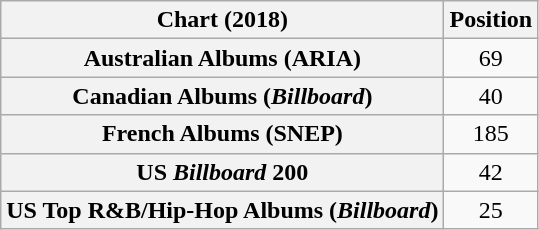<table class="wikitable sortable plainrowheaders" style="text-align:center">
<tr>
<th scope="col">Chart (2018)</th>
<th scope="col">Position</th>
</tr>
<tr>
<th scope="row">Australian Albums (ARIA)</th>
<td>69</td>
</tr>
<tr>
<th scope="row">Canadian Albums (<em>Billboard</em>)</th>
<td>40</td>
</tr>
<tr>
<th scope="row">French Albums (SNEP)</th>
<td>185</td>
</tr>
<tr>
<th scope="row">US <em>Billboard</em> 200</th>
<td>42</td>
</tr>
<tr>
<th scope="row">US Top R&B/Hip-Hop Albums (<em>Billboard</em>)</th>
<td>25</td>
</tr>
</table>
